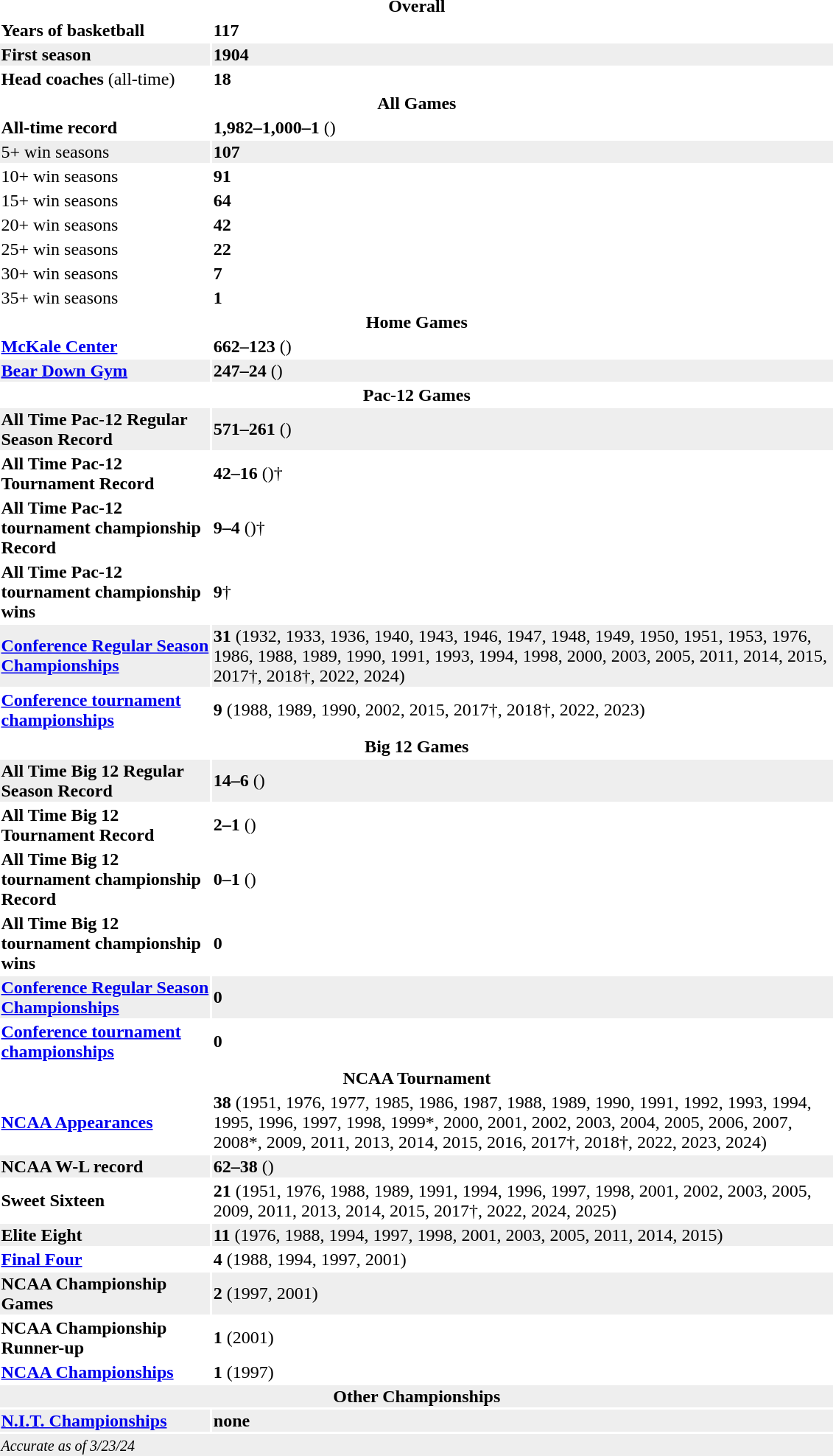<table width=60% class="toccolours">
<tr>
<th colspan=2 style=>Overall</th>
</tr>
<tr>
<td><strong>Years of basketball</strong></td>
<td><strong>117</strong></td>
</tr>
<tr bgcolor=#eeeeee>
<td><strong>First season</strong></td>
<td><strong>1904</strong></td>
</tr>
<tr>
<td><strong>Head coaches</strong> (all-time)</td>
<td><strong>18</strong></td>
</tr>
<tr>
<th colspan=2 style=>All Games</th>
</tr>
<tr>
<td><strong>All-time record</strong></td>
<td><strong>1,982–1,000–1</strong> ()</td>
</tr>
<tr bgcolor=#eeeeee>
<td>5+ win seasons</td>
<td><strong>107</strong></td>
</tr>
<tr>
<td>10+ win seasons</td>
<td><strong>91</strong></td>
</tr>
<tr>
<td>15+ win seasons</td>
<td><strong>64</strong></td>
</tr>
<tr>
<td>20+ win seasons</td>
<td><strong>42</strong></td>
</tr>
<tr>
<td>25+ win seasons</td>
<td><strong>22</strong></td>
</tr>
<tr>
<td>30+ win seasons</td>
<td><strong>7</strong></td>
</tr>
<tr>
<td>35+ win seasons</td>
<td><strong>1</strong></td>
</tr>
<tr>
<th colspan=2 style=>Home Games</th>
</tr>
<tr>
<td><strong><a href='#'>McKale Center</a></strong></td>
<td><strong>662–123</strong> ()</td>
</tr>
<tr bgcolor=#eeeeee>
<td><strong><a href='#'>Bear Down Gym</a></strong></td>
<td><strong>247–24</strong> ()</td>
</tr>
<tr>
<th colspan=2 style=>Pac-12 Games</th>
</tr>
<tr bgcolor=#eeeeee>
<td><strong>All Time Pac-12 Regular Season Record</strong></td>
<td><strong>571–261</strong> ()</td>
</tr>
<tr>
<td><strong>All Time Pac-12 Tournament Record</strong></td>
<td><strong>42–16</strong> ()†</td>
</tr>
<tr>
<td><strong>All Time Pac-12 tournament championship Record</strong></td>
<td><strong>9–4</strong> ()†</td>
</tr>
<tr>
<td><strong>All Time Pac-12 tournament championship wins</strong></td>
<td><strong>9</strong>†</td>
</tr>
<tr bgcolor=#eeeeee>
<td><strong><a href='#'>Conference Regular Season Championships</a></strong></td>
<td><strong>31</strong> (1932, 1933, 1936, 1940, 1943, 1946, 1947, 1948, 1949, 1950, 1951, 1953, 1976, 1986, 1988, 1989, 1990, 1991, 1993, 1994, 1998, 2000, 2003, 2005, 2011, 2014, 2015, 2017†, 2018†, 2022, 2024)</td>
</tr>
<tr>
<td><strong><a href='#'>Conference tournament championships</a></strong></td>
<td><strong>9</strong> (1988, 1989, 1990, 2002, 2015, 2017†, 2018†, 2022, 2023)</td>
</tr>
<tr bgcolor=#eeeeee>
</tr>
<tr>
<th colspan=2 style=>Big 12 Games</th>
</tr>
<tr bgcolor=#eeeeee>
<td><strong>All Time Big 12 Regular Season Record</strong></td>
<td><strong>14–6</strong> ()</td>
</tr>
<tr>
<td><strong>All Time Big 12 Tournament Record</strong></td>
<td><strong>2–1</strong> ()</td>
</tr>
<tr>
<td><strong>All Time Big 12 tournament championship Record</strong></td>
<td><strong>0–1</strong> ()</td>
</tr>
<tr>
<td><strong>All Time Big 12 tournament championship wins</strong></td>
<td><strong>0</strong></td>
</tr>
<tr bgcolor=#eeeeee>
<td><strong><a href='#'>Conference Regular Season Championships</a></strong></td>
<td><strong>0</strong></td>
</tr>
<tr>
<td><strong><a href='#'>Conference tournament championships</a></strong></td>
<td><strong>0</strong></td>
</tr>
<tr bgcolor=#eeeeee>
</tr>
<tr>
<th colspan=2 style=>NCAA Tournament</th>
</tr>
<tr>
<td><strong><a href='#'>NCAA Appearances</a></strong></td>
<td><strong>38</strong> (1951, 1976, 1977, 1985, 1986, 1987, 1988, 1989, 1990, 1991, 1992, 1993, 1994, 1995, 1996, 1997, 1998, 1999*, 2000, 2001, 2002, 2003, 2004, 2005, 2006, 2007, 2008*, 2009, 2011, 2013, 2014, 2015, 2016, 2017†, 2018†, 2022, 2023, 2024)</td>
</tr>
<tr bgcolor=#eeeeee>
<td><strong>NCAA W-L record</strong></td>
<td><strong>62–38</strong> ()</td>
</tr>
<tr>
<td><strong>Sweet Sixteen</strong></td>
<td><strong>21</strong> (1951, 1976, 1988, 1989, 1991, 1994, 1996, 1997, 1998, 2001, 2002, 2003, 2005, 2009, 2011, 2013, 2014, 2015, 2017†, 2022, 2024, 2025)</td>
</tr>
<tr bgcolor=#eeeeee>
<td><strong>Elite Eight</strong></td>
<td><strong>11</strong> (1976, 1988, 1994, 1997, 1998, 2001, 2003, 2005, 2011, 2014, 2015)</td>
</tr>
<tr>
<td><strong><a href='#'>Final Four</a></strong></td>
<td><strong>4</strong> (1988, 1994, 1997, 2001)</td>
</tr>
<tr bgcolor=#eeeeee>
<td><strong>NCAA Championship Games</strong></td>
<td><strong>2</strong> (1997, 2001)</td>
</tr>
<tr>
<td><strong>NCAA Championship Runner-up</strong></td>
<td><strong>1</strong> (2001)</td>
</tr>
<tr>
<td><strong><a href='#'>NCAA Championships</a></strong></td>
<td><strong>1</strong> (1997)</td>
</tr>
<tr bgcolor=#eeeeee>
<th colspan=2 style=>Other Championships</th>
</tr>
<tr bgcolor=#eeeeee>
<td><strong><a href='#'>N.I.T. Championships</a></strong></td>
<td><strong>none</strong></td>
</tr>
<tr>
<td colspan=2 bgcolor=#eeeeee><small><em>Accurate as of 3/23/24</em></small></td>
</tr>
<tr>
</tr>
</table>
